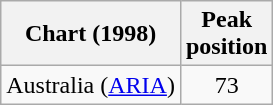<table class="wikitable">
<tr>
<th align="left">Chart (1998)</th>
<th align="left">Peak<br>position</th>
</tr>
<tr>
<td align="left">Australia (<a href='#'>ARIA</a>)</td>
<td style="text-align:center;">73</td>
</tr>
</table>
